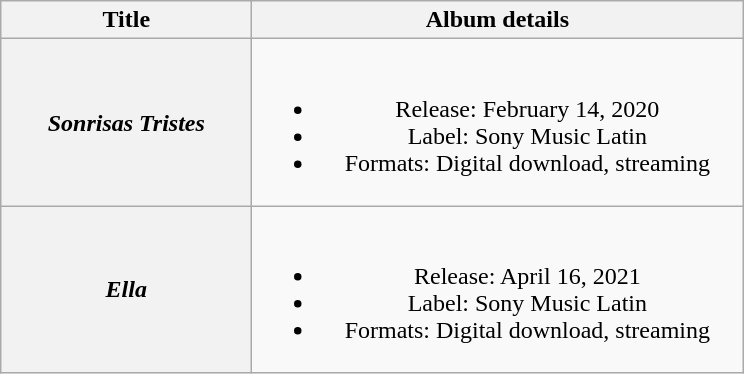<table class="wikitable plainrowheaders" style="text-align:center;">
<tr>
<th scope="col" style="width:10em;">Title</th>
<th scope="col" style="width:20em;">Album details</th>
</tr>
<tr>
<th scope="row"><em>Sonrisas Tristes</em></th>
<td><br><ul><li>Release: February 14, 2020</li><li>Label: Sony Music Latin</li><li>Formats: Digital download, streaming</li></ul></td>
</tr>
<tr>
<th scope="row"><em>Ella</em></th>
<td><br><ul><li>Release: April 16, 2021</li><li>Label: Sony Music Latin</li><li>Formats: Digital download, streaming</li></ul></td>
</tr>
</table>
